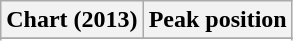<table class="wikitable sortable" border="1">
<tr>
<th>Chart (2013)</th>
<th>Peak position</th>
</tr>
<tr>
</tr>
<tr>
</tr>
</table>
